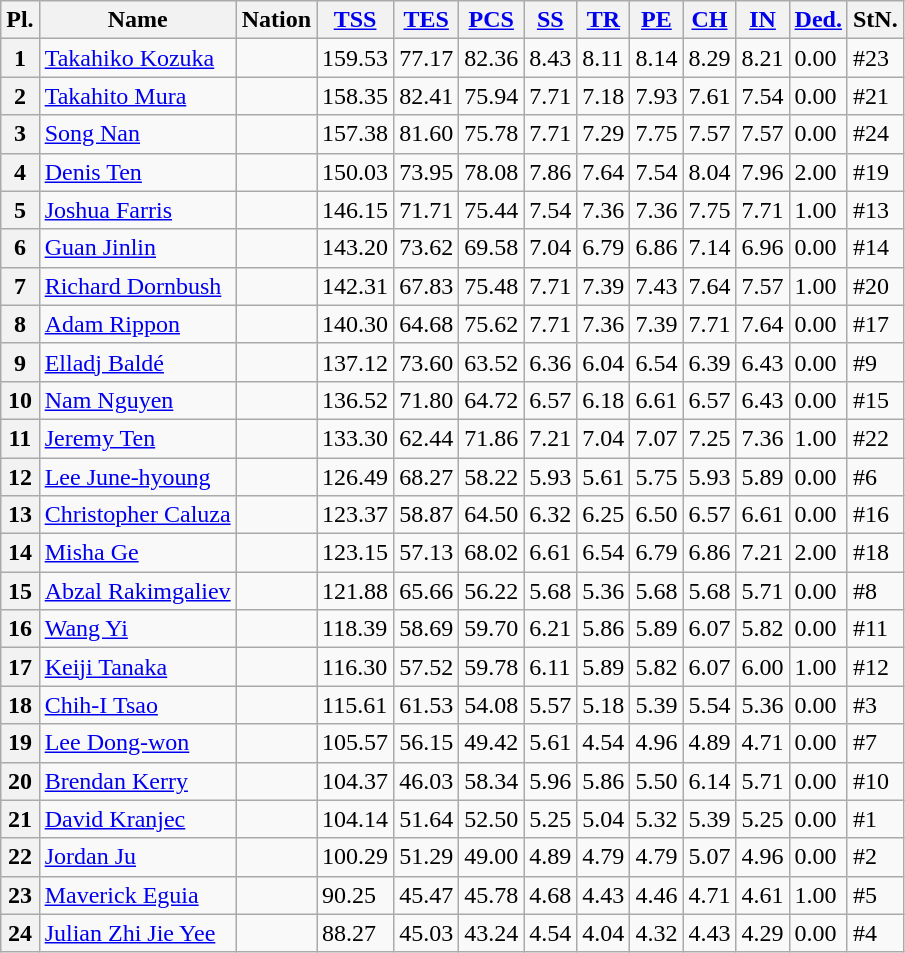<table class="wikitable sortable">
<tr>
<th>Pl.</th>
<th>Name</th>
<th>Nation</th>
<th><a href='#'>TSS</a></th>
<th><a href='#'>TES</a></th>
<th><a href='#'>PCS</a></th>
<th><a href='#'>SS</a></th>
<th><a href='#'>TR</a></th>
<th><a href='#'>PE</a></th>
<th><a href='#'>CH</a></th>
<th><a href='#'>IN</a></th>
<th><a href='#'>Ded.</a></th>
<th>StN.</th>
</tr>
<tr>
<th>1</th>
<td><a href='#'>Takahiko Kozuka</a></td>
<td></td>
<td>159.53</td>
<td>77.17</td>
<td>82.36</td>
<td>8.43</td>
<td>8.11</td>
<td>8.14</td>
<td>8.29</td>
<td>8.21</td>
<td>0.00</td>
<td>#23</td>
</tr>
<tr>
<th>2</th>
<td><a href='#'>Takahito Mura</a></td>
<td></td>
<td>158.35</td>
<td>82.41</td>
<td>75.94</td>
<td>7.71</td>
<td>7.18</td>
<td>7.93</td>
<td>7.61</td>
<td>7.54</td>
<td>0.00</td>
<td>#21</td>
</tr>
<tr>
<th>3</th>
<td><a href='#'>Song Nan</a></td>
<td></td>
<td>157.38</td>
<td>81.60</td>
<td>75.78</td>
<td>7.71</td>
<td>7.29</td>
<td>7.75</td>
<td>7.57</td>
<td>7.57</td>
<td>0.00</td>
<td>#24</td>
</tr>
<tr>
<th>4</th>
<td><a href='#'>Denis Ten</a></td>
<td></td>
<td>150.03</td>
<td>73.95</td>
<td>78.08</td>
<td>7.86</td>
<td>7.64</td>
<td>7.54</td>
<td>8.04</td>
<td>7.96</td>
<td>2.00</td>
<td>#19</td>
</tr>
<tr>
<th>5</th>
<td><a href='#'>Joshua Farris</a></td>
<td></td>
<td>146.15</td>
<td>71.71</td>
<td>75.44</td>
<td>7.54</td>
<td>7.36</td>
<td>7.36</td>
<td>7.75</td>
<td>7.71</td>
<td>1.00</td>
<td>#13</td>
</tr>
<tr>
<th>6</th>
<td><a href='#'>Guan Jinlin</a></td>
<td></td>
<td>143.20</td>
<td>73.62</td>
<td>69.58</td>
<td>7.04</td>
<td>6.79</td>
<td>6.86</td>
<td>7.14</td>
<td>6.96</td>
<td>0.00</td>
<td>#14</td>
</tr>
<tr>
<th>7</th>
<td><a href='#'>Richard Dornbush</a></td>
<td></td>
<td>142.31</td>
<td>67.83</td>
<td>75.48</td>
<td>7.71</td>
<td>7.39</td>
<td>7.43</td>
<td>7.64</td>
<td>7.57</td>
<td>1.00</td>
<td>#20</td>
</tr>
<tr>
<th>8</th>
<td><a href='#'>Adam Rippon</a></td>
<td></td>
<td>140.30</td>
<td>64.68</td>
<td>75.62</td>
<td>7.71</td>
<td>7.36</td>
<td>7.39</td>
<td>7.71</td>
<td>7.64</td>
<td>0.00</td>
<td>#17</td>
</tr>
<tr>
<th>9</th>
<td><a href='#'>Elladj Baldé</a></td>
<td></td>
<td>137.12</td>
<td>73.60</td>
<td>63.52</td>
<td>6.36</td>
<td>6.04</td>
<td>6.54</td>
<td>6.39</td>
<td>6.43</td>
<td>0.00</td>
<td>#9</td>
</tr>
<tr>
<th>10</th>
<td><a href='#'>Nam Nguyen</a></td>
<td></td>
<td>136.52</td>
<td>71.80</td>
<td>64.72</td>
<td>6.57</td>
<td>6.18</td>
<td>6.61</td>
<td>6.57</td>
<td>6.43</td>
<td>0.00</td>
<td>#15</td>
</tr>
<tr>
<th>11</th>
<td><a href='#'>Jeremy Ten</a></td>
<td></td>
<td>133.30</td>
<td>62.44</td>
<td>71.86</td>
<td>7.21</td>
<td>7.04</td>
<td>7.07</td>
<td>7.25</td>
<td>7.36</td>
<td>1.00</td>
<td>#22</td>
</tr>
<tr>
<th>12</th>
<td><a href='#'>Lee June-hyoung</a></td>
<td></td>
<td>126.49</td>
<td>68.27</td>
<td>58.22</td>
<td>5.93</td>
<td>5.61</td>
<td>5.75</td>
<td>5.93</td>
<td>5.89</td>
<td>0.00</td>
<td>#6</td>
</tr>
<tr>
<th>13</th>
<td><a href='#'>Christopher Caluza</a></td>
<td></td>
<td>123.37</td>
<td>58.87</td>
<td>64.50</td>
<td>6.32</td>
<td>6.25</td>
<td>6.50</td>
<td>6.57</td>
<td>6.61</td>
<td>0.00</td>
<td>#16</td>
</tr>
<tr>
<th>14</th>
<td><a href='#'>Misha Ge</a></td>
<td></td>
<td>123.15</td>
<td>57.13</td>
<td>68.02</td>
<td>6.61</td>
<td>6.54</td>
<td>6.79</td>
<td>6.86</td>
<td>7.21</td>
<td>2.00</td>
<td>#18</td>
</tr>
<tr>
<th>15</th>
<td><a href='#'>Abzal Rakimgaliev</a></td>
<td></td>
<td>121.88</td>
<td>65.66</td>
<td>56.22</td>
<td>5.68</td>
<td>5.36</td>
<td>5.68</td>
<td>5.68</td>
<td>5.71</td>
<td>0.00</td>
<td>#8</td>
</tr>
<tr>
<th>16</th>
<td><a href='#'>Wang Yi</a></td>
<td></td>
<td>118.39</td>
<td>58.69</td>
<td>59.70</td>
<td>6.21</td>
<td>5.86</td>
<td>5.89</td>
<td>6.07</td>
<td>5.82</td>
<td>0.00</td>
<td>#11</td>
</tr>
<tr>
<th>17</th>
<td><a href='#'>Keiji Tanaka</a></td>
<td></td>
<td>116.30</td>
<td>57.52</td>
<td>59.78</td>
<td>6.11</td>
<td>5.89</td>
<td>5.82</td>
<td>6.07</td>
<td>6.00</td>
<td>1.00</td>
<td>#12</td>
</tr>
<tr>
<th>18</th>
<td><a href='#'>Chih-I Tsao</a></td>
<td></td>
<td>115.61</td>
<td>61.53</td>
<td>54.08</td>
<td>5.57</td>
<td>5.18</td>
<td>5.39</td>
<td>5.54</td>
<td>5.36</td>
<td>0.00</td>
<td>#3</td>
</tr>
<tr>
<th>19</th>
<td><a href='#'>Lee Dong-won</a></td>
<td></td>
<td>105.57</td>
<td>56.15</td>
<td>49.42</td>
<td>5.61</td>
<td>4.54</td>
<td>4.96</td>
<td>4.89</td>
<td>4.71</td>
<td>0.00</td>
<td>#7</td>
</tr>
<tr>
<th>20</th>
<td><a href='#'>Brendan Kerry</a></td>
<td></td>
<td>104.37</td>
<td>46.03</td>
<td>58.34</td>
<td>5.96</td>
<td>5.86</td>
<td>5.50</td>
<td>6.14</td>
<td>5.71</td>
<td>0.00</td>
<td>#10</td>
</tr>
<tr>
<th>21</th>
<td><a href='#'>David Kranjec</a></td>
<td></td>
<td>104.14</td>
<td>51.64</td>
<td>52.50</td>
<td>5.25</td>
<td>5.04</td>
<td>5.32</td>
<td>5.39</td>
<td>5.25</td>
<td>0.00</td>
<td>#1</td>
</tr>
<tr>
<th>22</th>
<td><a href='#'>Jordan Ju</a></td>
<td></td>
<td>100.29</td>
<td>51.29</td>
<td>49.00</td>
<td>4.89</td>
<td>4.79</td>
<td>4.79</td>
<td>5.07</td>
<td>4.96</td>
<td>0.00</td>
<td>#2</td>
</tr>
<tr>
<th>23</th>
<td><a href='#'>Maverick Eguia</a></td>
<td></td>
<td>90.25</td>
<td>45.47</td>
<td>45.78</td>
<td>4.68</td>
<td>4.43</td>
<td>4.46</td>
<td>4.71</td>
<td>4.61</td>
<td>1.00</td>
<td>#5</td>
</tr>
<tr>
<th>24</th>
<td><a href='#'>Julian Zhi Jie Yee</a></td>
<td></td>
<td>88.27</td>
<td>45.03</td>
<td>43.24</td>
<td>4.54</td>
<td>4.04</td>
<td>4.32</td>
<td>4.43</td>
<td>4.29</td>
<td>0.00</td>
<td>#4</td>
</tr>
</table>
